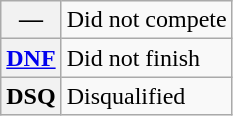<table class="wikitable">
<tr>
<th scope="row">—</th>
<td>Did not compete</td>
</tr>
<tr>
<th scope="row"><a href='#'>DNF</a></th>
<td>Did not finish</td>
</tr>
<tr>
<th scope="row">DSQ</th>
<td>Disqualified</td>
</tr>
</table>
